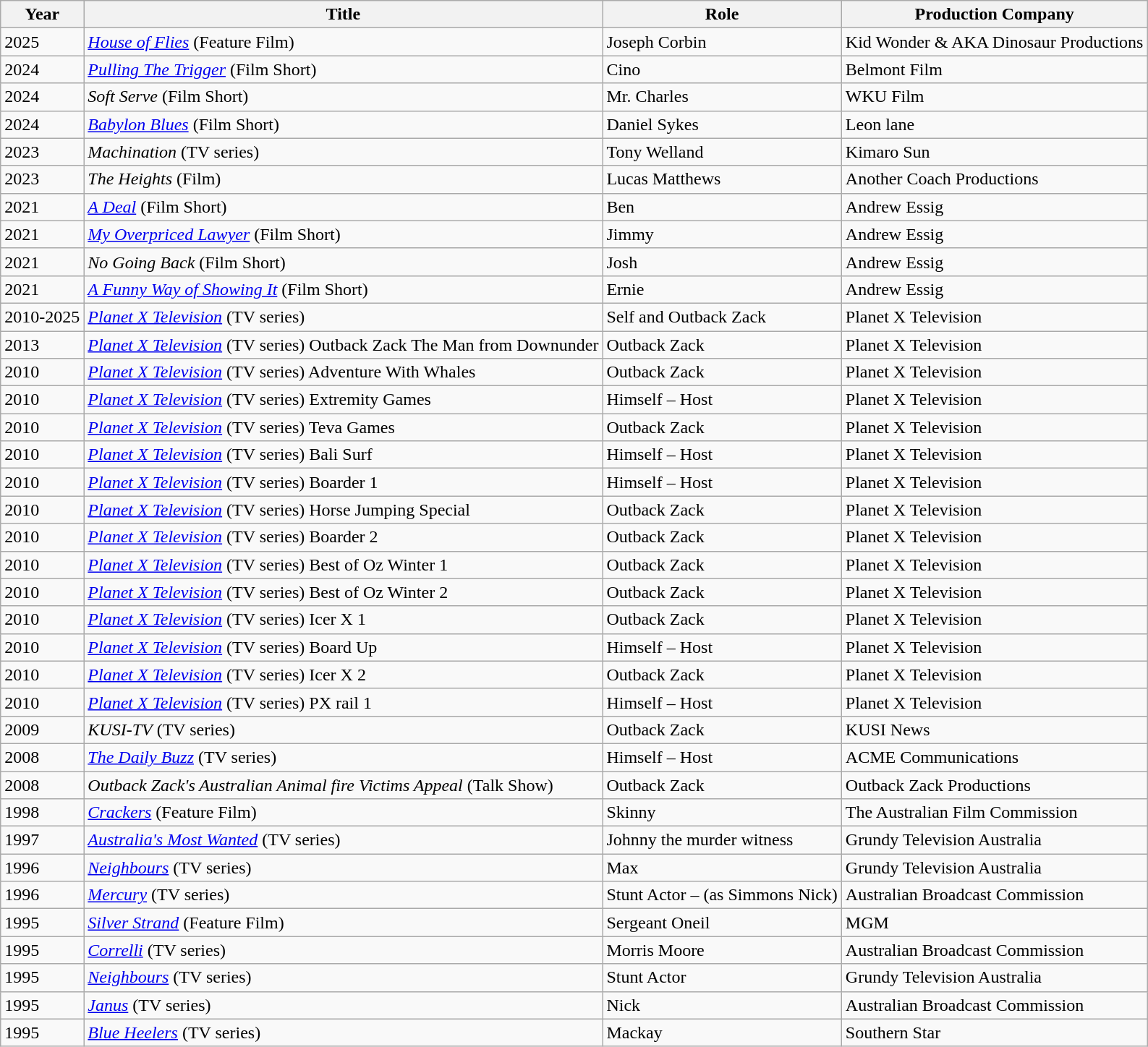<table class="wikitable sortable">
<tr>
<th>Year</th>
<th>Title</th>
<th>Role</th>
<th>Production Company</th>
</tr>
<tr>
<td>2025</td>
<td><em><a href='#'>House of Flies</a></em> (Feature Film)</td>
<td>Joseph Corbin</td>
<td>Kid Wonder & AKA Dinosaur Productions</td>
</tr>
<tr>
<td>2024</td>
<td><em><a href='#'>Pulling The Trigger</a></em> (Film Short)</td>
<td>Cino</td>
<td Wesley Carlton>Belmont Film</td>
</tr>
<tr>
<td>2024</td>
<td><em>Soft Serve</em> (Film Short)</td>
<td>Mr. Charles</td>
<td>WKU Film</td>
</tr>
<tr>
<td>2024</td>
<td><em><a href='#'>Babylon Blues</a></em> (Film Short)</td>
<td>Daniel Sykes</td>
<td>Leon lane</td>
</tr>
<tr>
<td>2023</td>
<td><em>Machination</em> (TV series)</td>
<td>Tony Welland</td>
<td>Kimaro Sun</td>
</tr>
<tr>
<td>2023</td>
<td><em>The Heights</em> (Film)</td>
<td>Lucas Matthews</td>
<td>Another Coach Productions</td>
</tr>
<tr>
<td>2021</td>
<td><em><a href='#'>A Deal</a></em> (Film Short)</td>
<td>Ben</td>
<td>Andrew Essig</td>
</tr>
<tr>
<td>2021</td>
<td><em><a href='#'>My Overpriced Lawyer</a></em> (Film Short)</td>
<td>Jimmy</td>
<td>Andrew Essig</td>
</tr>
<tr>
<td>2021</td>
<td><em>No Going Back</em> (Film Short)</td>
<td>Josh</td>
<td>Andrew Essig</td>
</tr>
<tr>
<td>2021</td>
<td><em><a href='#'>A Funny Way of Showing It</a></em> (Film Short)</td>
<td>Ernie</td>
<td>Andrew Essig</td>
</tr>
<tr>
<td>2010-2025</td>
<td><em><a href='#'>Planet X Television</a></em> (TV series)</td>
<td>Self and Outback Zack</td>
<td>Planet X Television</td>
</tr>
<tr>
<td>2013</td>
<td><em><a href='#'>Planet X Television</a></em> (TV series) Outback Zack The Man from Downunder</td>
<td>Outback Zack</td>
<td>Planet X Television</td>
</tr>
<tr>
<td>2010</td>
<td><em><a href='#'>Planet X Television</a></em> (TV series) Adventure With Whales</td>
<td>Outback Zack</td>
<td>Planet X Television</td>
</tr>
<tr>
<td>2010</td>
<td><em><a href='#'>Planet X Television</a></em> (TV series) Extremity Games</td>
<td>Himself – Host</td>
<td>Planet X Television</td>
</tr>
<tr>
<td>2010</td>
<td><em><a href='#'>Planet X Television</a></em> (TV series) Teva Games</td>
<td>Outback Zack</td>
<td>Planet X Television</td>
</tr>
<tr>
<td>2010</td>
<td><em><a href='#'>Planet X Television</a></em> (TV series) Bali Surf</td>
<td>Himself – Host</td>
<td>Planet X Television</td>
</tr>
<tr>
<td>2010</td>
<td><em><a href='#'>Planet X Television</a></em> (TV series) Boarder 1</td>
<td>Himself – Host</td>
<td>Planet X Television</td>
</tr>
<tr>
<td>2010</td>
<td><em><a href='#'>Planet X Television</a></em> (TV series) Horse Jumping Special</td>
<td>Outback Zack</td>
<td>Planet X Television</td>
</tr>
<tr>
<td>2010</td>
<td><em><a href='#'>Planet X Television</a></em> (TV series) Boarder 2</td>
<td>Outback Zack</td>
<td>Planet X Television</td>
</tr>
<tr>
<td>2010</td>
<td><em><a href='#'>Planet X Television</a></em> (TV series) Best of Oz Winter 1</td>
<td>Outback Zack</td>
<td>Planet X Television</td>
</tr>
<tr>
<td>2010</td>
<td><em><a href='#'>Planet X Television</a></em> (TV series) Best of Oz Winter 2</td>
<td>Outback Zack</td>
<td>Planet X Television</td>
</tr>
<tr>
<td>2010</td>
<td><em><a href='#'>Planet X Television</a></em> (TV series) Icer X 1</td>
<td>Outback Zack</td>
<td>Planet X Television</td>
</tr>
<tr>
<td>2010</td>
<td><em><a href='#'>Planet X Television</a></em> (TV series) Board Up</td>
<td>Himself – Host</td>
<td>Planet X Television</td>
</tr>
<tr>
<td>2010</td>
<td><em><a href='#'>Planet X Television</a></em> (TV series) Icer X 2</td>
<td>Outback Zack</td>
<td>Planet X Television</td>
</tr>
<tr>
<td>2010</td>
<td><em><a href='#'>Planet X Television</a></em> (TV series) PX rail 1</td>
<td>Himself – Host</td>
<td>Planet X Television</td>
</tr>
<tr>
<td>2009</td>
<td><em>KUSI-TV</em> (TV series)</td>
<td>Outback Zack</td>
<td>KUSI News</td>
</tr>
<tr>
<td>2008</td>
<td><em><a href='#'>The Daily Buzz</a></em> (TV series)</td>
<td>Himself – Host</td>
<td>ACME Communications</td>
</tr>
<tr>
<td>2008</td>
<td><em>Outback Zack's Australian Animal fire Victims Appeal</em> (Talk Show)</td>
<td>Outback Zack</td>
<td>Outback Zack Productions</td>
</tr>
<tr>
<td>1998</td>
<td><em><a href='#'>Crackers</a></em> (Feature Film)</td>
<td>Skinny</td>
<td>The Australian Film Commission</td>
</tr>
<tr>
<td>1997</td>
<td><em><a href='#'>Australia's Most Wanted</a></em> (TV series)</td>
<td>Johnny the murder witness</td>
<td>Grundy Television Australia</td>
</tr>
<tr>
<td>1996</td>
<td><em><a href='#'>Neighbours</a></em> (TV series)</td>
<td>Max</td>
<td>Grundy Television Australia</td>
</tr>
<tr>
<td>1996</td>
<td><em><a href='#'>Mercury</a></em> (TV series)</td>
<td>Stunt Actor – (as Simmons Nick)</td>
<td>Australian Broadcast Commission</td>
</tr>
<tr>
<td>1995</td>
<td><em><a href='#'>Silver Strand</a></em> (Feature Film)</td>
<td>Sergeant Oneil</td>
<td>MGM</td>
</tr>
<tr>
<td>1995</td>
<td><em><a href='#'>Correlli</a></em> (TV series)</td>
<td>Morris Moore</td>
<td>Australian Broadcast Commission</td>
</tr>
<tr>
<td>1995</td>
<td><em><a href='#'>Neighbours</a></em> (TV series)</td>
<td>Stunt Actor</td>
<td>Grundy Television Australia</td>
</tr>
<tr>
<td>1995</td>
<td><em><a href='#'>Janus</a></em> (TV series)</td>
<td>Nick</td>
<td>Australian Broadcast Commission</td>
</tr>
<tr>
<td>1995</td>
<td><em><a href='#'>Blue Heelers</a></em> (TV series)</td>
<td>Mackay</td>
<td>Southern Star</td>
</tr>
</table>
